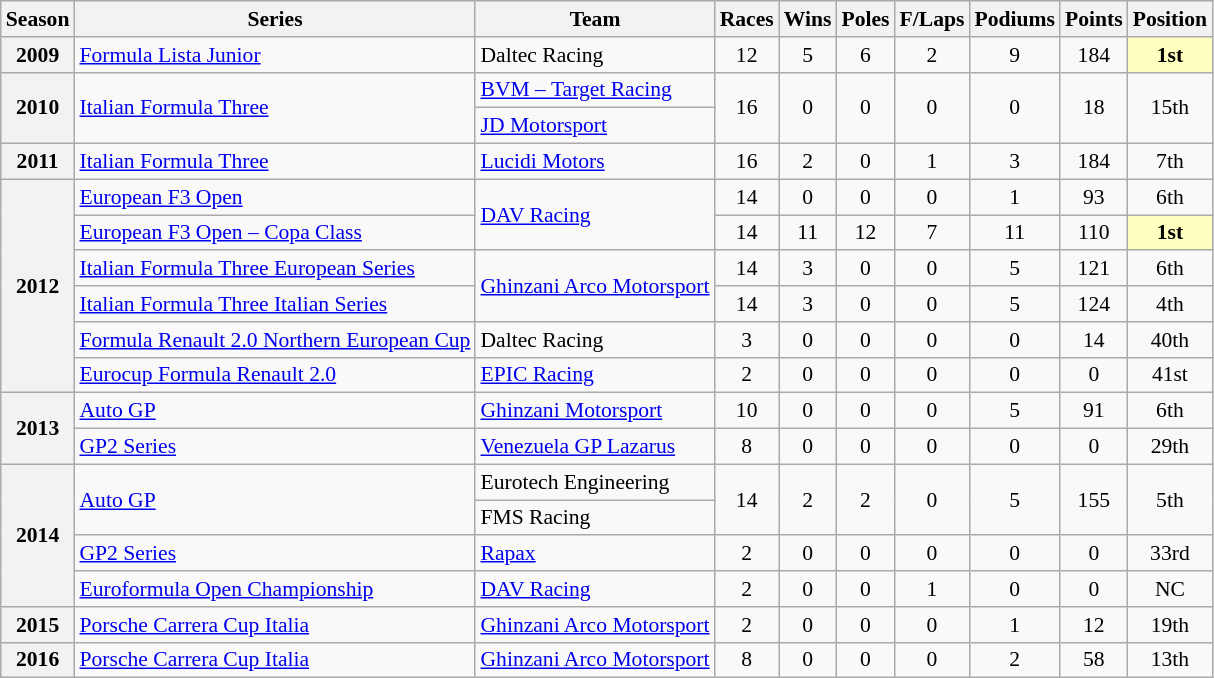<table class="wikitable" style="font-size: 90%; text-align:center">
<tr>
<th>Season</th>
<th>Series</th>
<th>Team</th>
<th>Races</th>
<th>Wins</th>
<th>Poles</th>
<th>F/Laps</th>
<th>Podiums</th>
<th>Points</th>
<th>Position</th>
</tr>
<tr>
<th>2009</th>
<td align=left><a href='#'>Formula Lista Junior</a></td>
<td align=left>Daltec Racing</td>
<td>12</td>
<td>5</td>
<td>6</td>
<td>2</td>
<td>9</td>
<td>184</td>
<td style="background:#ffffbf;"><strong>1st</strong></td>
</tr>
<tr>
<th rowspan=2>2010</th>
<td align=left rowspan=2><a href='#'>Italian Formula Three</a></td>
<td align=left><a href='#'>BVM – Target Racing</a></td>
<td rowspan=2>16</td>
<td rowspan=2>0</td>
<td rowspan=2>0</td>
<td rowspan=2>0</td>
<td rowspan=2>0</td>
<td rowspan=2>18</td>
<td rowspan=2>15th</td>
</tr>
<tr>
<td align=left><a href='#'>JD Motorsport</a></td>
</tr>
<tr>
<th>2011</th>
<td align=left><a href='#'>Italian Formula Three</a></td>
<td align=left><a href='#'>Lucidi Motors</a></td>
<td>16</td>
<td>2</td>
<td>0</td>
<td>1</td>
<td>3</td>
<td>184</td>
<td>7th</td>
</tr>
<tr>
<th rowspan=6>2012</th>
<td align=left><a href='#'>European F3 Open</a></td>
<td rowspan=2 align=left><a href='#'>DAV Racing</a></td>
<td>14</td>
<td>0</td>
<td>0</td>
<td>0</td>
<td>1</td>
<td>93</td>
<td>6th</td>
</tr>
<tr>
<td align=left><a href='#'>European F3 Open – Copa Class</a></td>
<td>14</td>
<td>11</td>
<td>12</td>
<td>7</td>
<td>11</td>
<td>110</td>
<td style="background:#ffffbf;"><strong>1st</strong></td>
</tr>
<tr>
<td align=left><a href='#'>Italian Formula Three European Series</a></td>
<td rowspan=2 align=left><a href='#'>Ghinzani Arco Motorsport</a></td>
<td>14</td>
<td>3</td>
<td>0</td>
<td>0</td>
<td>5</td>
<td>121</td>
<td>6th</td>
</tr>
<tr>
<td align=left><a href='#'>Italian Formula Three Italian Series</a></td>
<td>14</td>
<td>3</td>
<td>0</td>
<td>0</td>
<td>5</td>
<td>124</td>
<td>4th</td>
</tr>
<tr>
<td align=left><a href='#'>Formula Renault 2.0 Northern European Cup</a></td>
<td align=left>Daltec Racing</td>
<td>3</td>
<td>0</td>
<td>0</td>
<td>0</td>
<td>0</td>
<td>14</td>
<td>40th</td>
</tr>
<tr>
<td align=left><a href='#'>Eurocup Formula Renault 2.0</a></td>
<td align=left><a href='#'>EPIC Racing</a></td>
<td>2</td>
<td>0</td>
<td>0</td>
<td>0</td>
<td>0</td>
<td>0</td>
<td>41st</td>
</tr>
<tr>
<th rowspan=2>2013</th>
<td align=left><a href='#'>Auto GP</a></td>
<td align=left><a href='#'>Ghinzani Motorsport</a></td>
<td>10</td>
<td>0</td>
<td>0</td>
<td>0</td>
<td>5</td>
<td>91</td>
<td>6th</td>
</tr>
<tr>
<td align=left><a href='#'>GP2 Series</a></td>
<td align=left><a href='#'>Venezuela GP Lazarus</a></td>
<td>8</td>
<td>0</td>
<td>0</td>
<td>0</td>
<td>0</td>
<td>0</td>
<td>29th</td>
</tr>
<tr>
<th rowspan="4">2014</th>
<td align=left rowspan=2><a href='#'>Auto GP</a></td>
<td align=left>Eurotech Engineering</td>
<td rowspan=2>14</td>
<td rowspan=2>2</td>
<td rowspan=2>2</td>
<td rowspan=2>0</td>
<td rowspan=2>5</td>
<td rowspan=2>155</td>
<td rowspan=2>5th</td>
</tr>
<tr>
<td align=left>FMS Racing</td>
</tr>
<tr>
<td align=left><a href='#'>GP2 Series</a></td>
<td align=left><a href='#'>Rapax</a></td>
<td>2</td>
<td>0</td>
<td>0</td>
<td>0</td>
<td>0</td>
<td>0</td>
<td>33rd</td>
</tr>
<tr>
<td align=left><a href='#'>Euroformula Open Championship</a></td>
<td align=left><a href='#'>DAV Racing</a></td>
<td>2</td>
<td>0</td>
<td>0</td>
<td>1</td>
<td>0</td>
<td>0</td>
<td>NC</td>
</tr>
<tr>
<th>2015</th>
<td align=left><a href='#'>Porsche Carrera Cup Italia</a></td>
<td align=left><a href='#'>Ghinzani Arco Motorsport</a></td>
<td>2</td>
<td>0</td>
<td>0</td>
<td>0</td>
<td>1</td>
<td>12</td>
<td>19th</td>
</tr>
<tr>
<th>2016</th>
<td align="left"><a href='#'>Porsche Carrera Cup Italia</a></td>
<td align="left"><a href='#'>Ghinzani Arco Motorsport</a></td>
<td>8</td>
<td>0</td>
<td>0</td>
<td>0</td>
<td>2</td>
<td>58</td>
<td>13th</td>
</tr>
</table>
